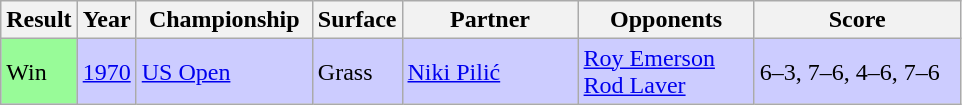<table class="sortable wikitable">
<tr>
<th style="width:40px">Result</th>
<th style="width:30px">Year</th>
<th style="width:110px">Championship</th>
<th style="width:50px">Surface</th>
<th style="width:110px">Partner</th>
<th style="width:110px">Opponents</th>
<th style="width:130px" class="unsortable">Score</th>
</tr>
<tr style="background:#ccf;">
<td style="background:#98fb98;">Win</td>
<td><a href='#'>1970</a></td>
<td><a href='#'>US Open</a></td>
<td>Grass</td>
<td> <a href='#'>Niki Pilić</a></td>
<td> <a href='#'>Roy Emerson</a><br> <a href='#'>Rod Laver</a></td>
<td>6–3, 7–6, 4–6, 7–6</td>
</tr>
</table>
